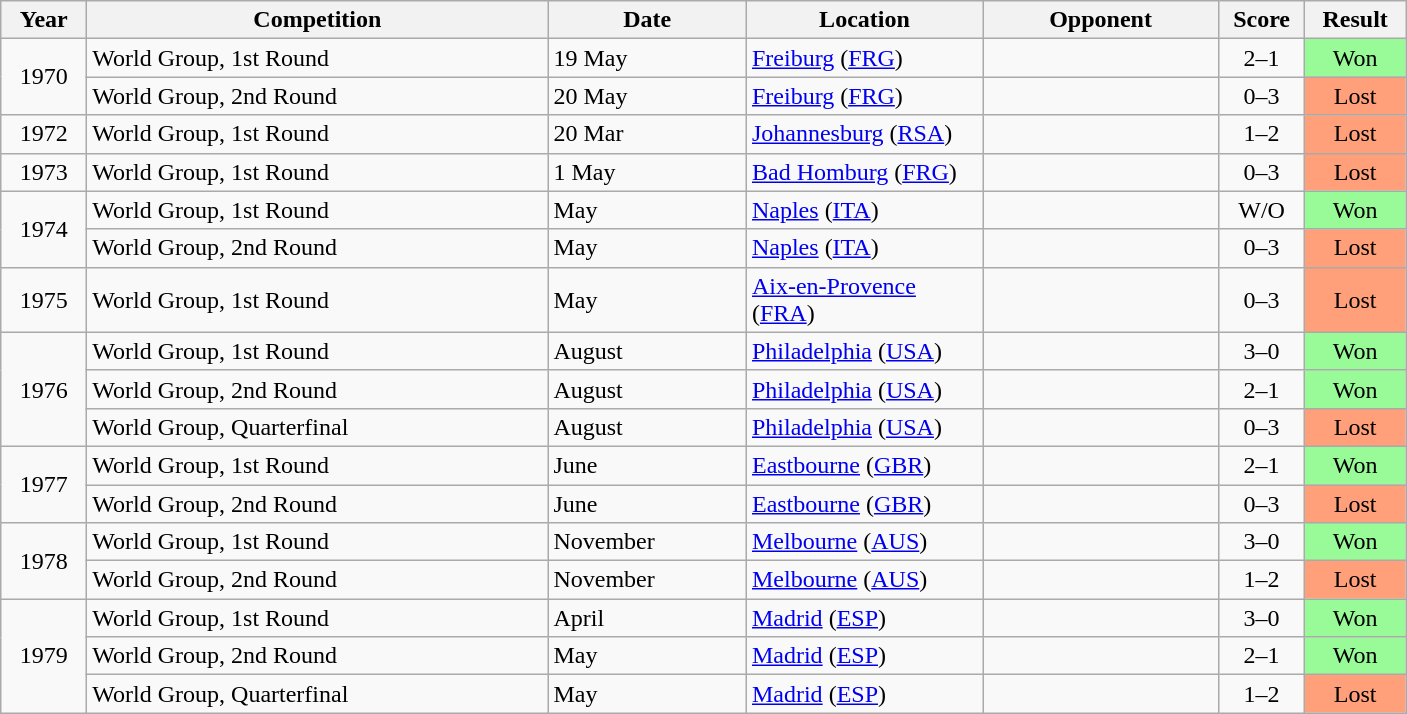<table class="wikitable">
<tr>
<th style="width:50px">Year</th>
<th style="width:300px">Competition</th>
<th style="width:125px">Date</th>
<th style="width:150px">Location</th>
<th style="width:150px">Opponent</th>
<th style="width:50px">Score</th>
<th style="width:60px">Result</th>
</tr>
<tr>
<td align="center" rowspan="2">1970</td>
<td>World Group, 1st Round</td>
<td>19 May</td>
<td><a href='#'>Freiburg</a> (<a href='#'>FRG</a>)</td>
<td></td>
<td align="center">2–1</td>
<td align="center" bgcolor="#98FB98">Won</td>
</tr>
<tr>
<td>World Group, 2nd Round</td>
<td>20 May</td>
<td><a href='#'>Freiburg</a> (<a href='#'>FRG</a>)</td>
<td></td>
<td align="center">0–3</td>
<td align="center" bgcolor="#FFA07A">Lost</td>
</tr>
<tr>
<td align="center">1972</td>
<td>World Group, 1st Round</td>
<td>20 Mar</td>
<td><a href='#'>Johannesburg</a> (<a href='#'>RSA</a>)</td>
<td></td>
<td align="center">1–2</td>
<td align="center" bgcolor="#FFA07A">Lost</td>
</tr>
<tr>
<td align="center">1973</td>
<td>World Group, 1st Round</td>
<td>1 May</td>
<td><a href='#'>Bad Homburg</a> (<a href='#'>FRG</a>)</td>
<td></td>
<td align="center">0–3</td>
<td align="center" bgcolor="#FFA07A">Lost</td>
</tr>
<tr>
<td align="center" rowspan="2">1974</td>
<td>World Group, 1st Round</td>
<td>May</td>
<td><a href='#'>Naples</a> (<a href='#'>ITA</a>)</td>
<td></td>
<td align="center">W/O</td>
<td align="center" bgcolor="#98FB98">Won</td>
</tr>
<tr>
<td>World Group, 2nd Round</td>
<td>May</td>
<td><a href='#'>Naples</a> (<a href='#'>ITA</a>)</td>
<td></td>
<td align="center">0–3</td>
<td align="center" bgcolor="#FFA07A">Lost</td>
</tr>
<tr>
<td align="center">1975</td>
<td>World Group, 1st Round</td>
<td>May</td>
<td><a href='#'>Aix-en-Provence</a> (<a href='#'>FRA</a>)</td>
<td></td>
<td align="center">0–3</td>
<td align="center" bgcolor="#FFA07A">Lost</td>
</tr>
<tr>
<td align="center" rowspan="3">1976</td>
<td>World Group, 1st Round</td>
<td>August</td>
<td><a href='#'>Philadelphia</a> (<a href='#'>USA</a>)</td>
<td></td>
<td align="center">3–0</td>
<td align="center" bgcolor="#98FB98">Won</td>
</tr>
<tr>
<td>World Group, 2nd Round</td>
<td>August</td>
<td><a href='#'>Philadelphia</a> (<a href='#'>USA</a>)</td>
<td></td>
<td align="center">2–1</td>
<td align="center" bgcolor="#98FB98">Won</td>
</tr>
<tr>
<td>World Group, Quarterfinal</td>
<td>August</td>
<td><a href='#'>Philadelphia</a> (<a href='#'>USA</a>)</td>
<td></td>
<td align="center">0–3</td>
<td align="center" bgcolor="#FFA07A">Lost</td>
</tr>
<tr>
<td align="center" rowspan="2">1977</td>
<td>World Group, 1st Round</td>
<td>June</td>
<td><a href='#'>Eastbourne</a> (<a href='#'>GBR</a>)</td>
<td></td>
<td align="center">2–1</td>
<td align="center" bgcolor="#98FB98">Won</td>
</tr>
<tr>
<td>World Group, 2nd Round</td>
<td>June</td>
<td><a href='#'>Eastbourne</a> (<a href='#'>GBR</a>)</td>
<td></td>
<td align="center">0–3</td>
<td align="center" bgcolor="#FFA07A">Lost</td>
</tr>
<tr>
<td align="center" rowspan="2">1978</td>
<td>World Group, 1st Round</td>
<td>November</td>
<td><a href='#'>Melbourne</a> (<a href='#'>AUS</a>)</td>
<td></td>
<td align="center">3–0</td>
<td align="center" bgcolor="#98FB98">Won</td>
</tr>
<tr>
<td>World Group, 2nd Round</td>
<td>November</td>
<td><a href='#'>Melbourne</a> (<a href='#'>AUS</a>)</td>
<td></td>
<td align="center">1–2</td>
<td align="center" bgcolor="#FFA07A">Lost</td>
</tr>
<tr>
<td align="center" rowspan="3">1979</td>
<td>World Group, 1st Round</td>
<td>April</td>
<td><a href='#'>Madrid</a> (<a href='#'>ESP</a>)</td>
<td></td>
<td align="center">3–0</td>
<td align="center" bgcolor="#98FB98">Won</td>
</tr>
<tr>
<td>World Group, 2nd Round</td>
<td>May</td>
<td><a href='#'>Madrid</a> (<a href='#'>ESP</a>)</td>
<td></td>
<td align="center">2–1</td>
<td align="center" bgcolor="#98FB98">Won</td>
</tr>
<tr>
<td>World Group, Quarterfinal</td>
<td>May</td>
<td><a href='#'>Madrid</a> (<a href='#'>ESP</a>)</td>
<td></td>
<td align="center">1–2</td>
<td align="center" bgcolor="#FFA07A">Lost</td>
</tr>
</table>
